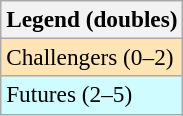<table class=wikitable style=font-size:97%>
<tr>
<th>Legend (doubles)</th>
</tr>
<tr bgcolor=moccasin>
<td>Challengers (0–2)</td>
</tr>
<tr bgcolor=CFFCFF>
<td>Futures (2–5)</td>
</tr>
</table>
